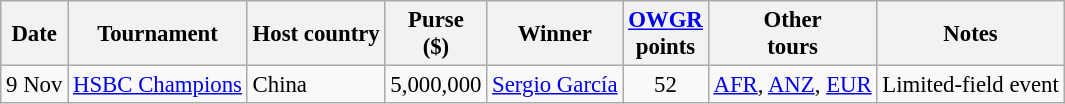<table class="wikitable" style="font-size:95%">
<tr>
<th>Date</th>
<th>Tournament</th>
<th>Host country</th>
<th>Purse<br>($)</th>
<th>Winner</th>
<th><a href='#'>OWGR</a><br>points</th>
<th>Other<br>tours</th>
<th>Notes</th>
</tr>
<tr>
<td>9 Nov</td>
<td><a href='#'>HSBC Champions</a></td>
<td>China</td>
<td align=right>5,000,000</td>
<td> <a href='#'>Sergio García</a></td>
<td align=center>52</td>
<td><a href='#'>AFR</a>, <a href='#'>ANZ</a>, <a href='#'>EUR</a></td>
<td>Limited-field event</td>
</tr>
</table>
